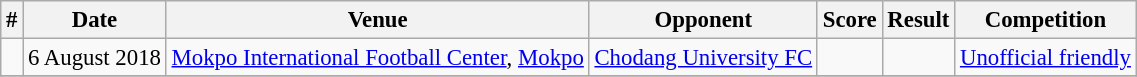<table class="wikitable" style="font-size:95%">
<tr>
<th>#</th>
<th>Date</th>
<th>Venue</th>
<th>Opponent</th>
<th>Score</th>
<th>Result</th>
<th>Competition</th>
</tr>
<tr>
<td></td>
<td>6 August 2018</td>
<td><a href='#'>Mokpo International Football Center</a>, <a href='#'>Mokpo</a></td>
<td> <a href='#'>Chodang University FC</a></td>
<td></td>
<td></td>
<td><a href='#'>Unofficial friendly</a></td>
</tr>
<tr>
</tr>
</table>
